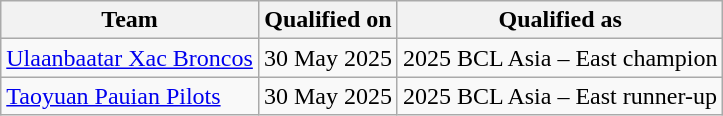<table class="wikitable sortable">
<tr>
<th>Team</th>
<th>Qualified on</th>
<th>Qualified as</th>
</tr>
<tr>
<td> <a href='#'>Ulaanbaatar Xac Broncos</a></td>
<td>30 May 2025</td>
<td>2025 BCL Asia – East champion</td>
</tr>
<tr>
<td> <a href='#'>Taoyuan Pauian Pilots</a></td>
<td>30 May 2025</td>
<td>2025 BCL Asia – East runner-up</td>
</tr>
</table>
